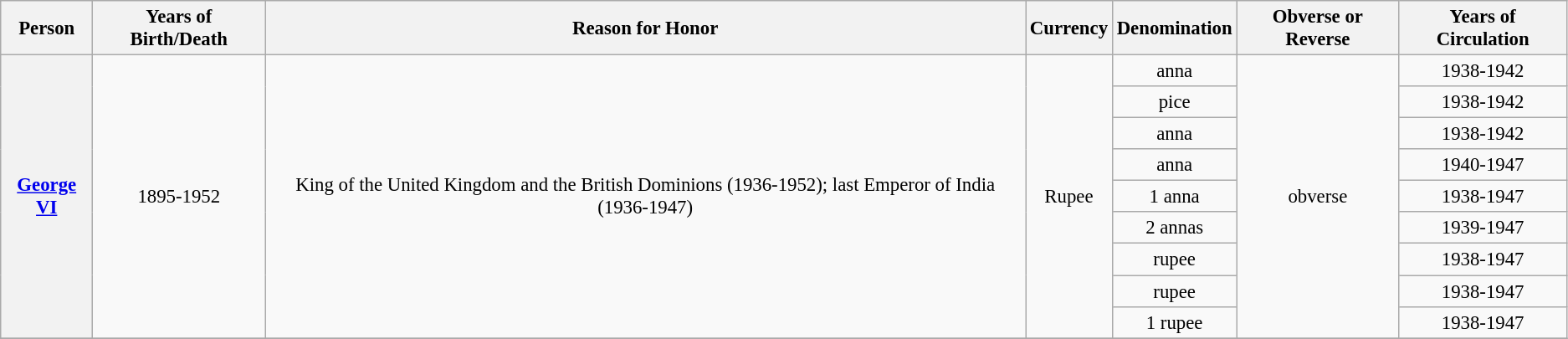<table class="wikitable" style="font-size:95%; text-align:center;">
<tr>
<th>Person</th>
<th>Years of Birth/Death</th>
<th>Reason for Honor</th>
<th>Currency</th>
<th>Denomination</th>
<th>Obverse or Reverse</th>
<th>Years of Circulation</th>
</tr>
<tr>
<th rowspan="9"><a href='#'>George VI</a></th>
<td rowspan="9">1895-1952</td>
<td rowspan="9">King of the United Kingdom and the British Dominions (1936-1952); last Emperor of India (1936-1947)</td>
<td rowspan="9">Rupee</td>
<td> anna</td>
<td rowspan="9">obverse</td>
<td>1938-1942</td>
</tr>
<tr>
<td> pice</td>
<td>1938-1942</td>
</tr>
<tr>
<td> anna</td>
<td>1938-1942</td>
</tr>
<tr>
<td> anna</td>
<td>1940-1947</td>
</tr>
<tr>
<td>1 anna</td>
<td>1938-1947</td>
</tr>
<tr>
<td>2 annas</td>
<td>1939-1947</td>
</tr>
<tr>
<td> rupee</td>
<td>1938-1947</td>
</tr>
<tr>
<td> rupee</td>
<td>1938-1947</td>
</tr>
<tr>
<td>1 rupee</td>
<td>1938-1947</td>
</tr>
<tr>
</tr>
</table>
